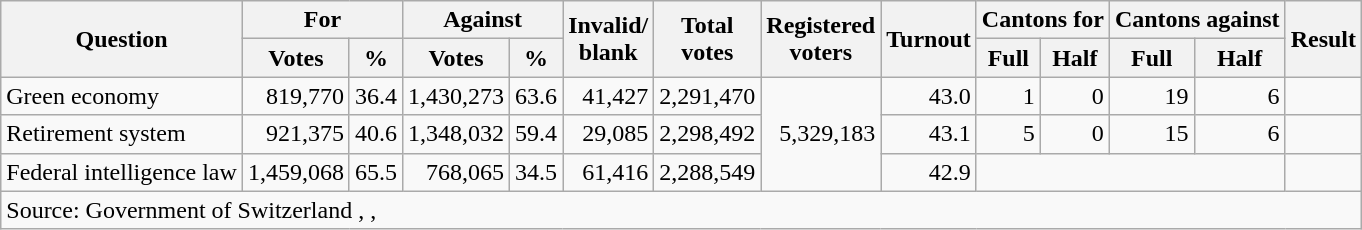<table class=wikitable style=text-align:right>
<tr>
<th rowspan=2>Question</th>
<th colspan=2>For</th>
<th colspan=2>Against</th>
<th rowspan=2>Invalid/<br>blank</th>
<th rowspan=2>Total<br>votes</th>
<th rowspan=2>Registered<br>voters</th>
<th rowspan=2>Turnout</th>
<th colspan=2>Cantons for</th>
<th colspan=2>Cantons against</th>
<th rowspan=2>Result</th>
</tr>
<tr>
<th>Votes</th>
<th>%</th>
<th>Votes</th>
<th>%</th>
<th>Full</th>
<th>Half</th>
<th>Full</th>
<th>Half</th>
</tr>
<tr>
<td align=left>Green economy</td>
<td>819,770</td>
<td>36.4</td>
<td>1,430,273</td>
<td>63.6</td>
<td>41,427</td>
<td>2,291,470</td>
<td rowspan=3>5,329,183</td>
<td>43.0</td>
<td>1</td>
<td>0</td>
<td>19</td>
<td>6</td>
<td></td>
</tr>
<tr>
<td align=left>Retirement system</td>
<td>921,375</td>
<td>40.6</td>
<td>1,348,032</td>
<td>59.4</td>
<td>29,085</td>
<td>2,298,492</td>
<td>43.1</td>
<td>5</td>
<td>0</td>
<td>15</td>
<td>6</td>
<td></td>
</tr>
<tr>
<td align=left>Federal intelligence law</td>
<td>1,459,068</td>
<td>65.5</td>
<td>768,065</td>
<td>34.5</td>
<td>61,416</td>
<td>2,288,549</td>
<td>42.9</td>
<td colspan=4></td>
<td></td>
</tr>
<tr>
<td colspan=14 align=left>Source: Government of Switzerland , ,  </td>
</tr>
</table>
